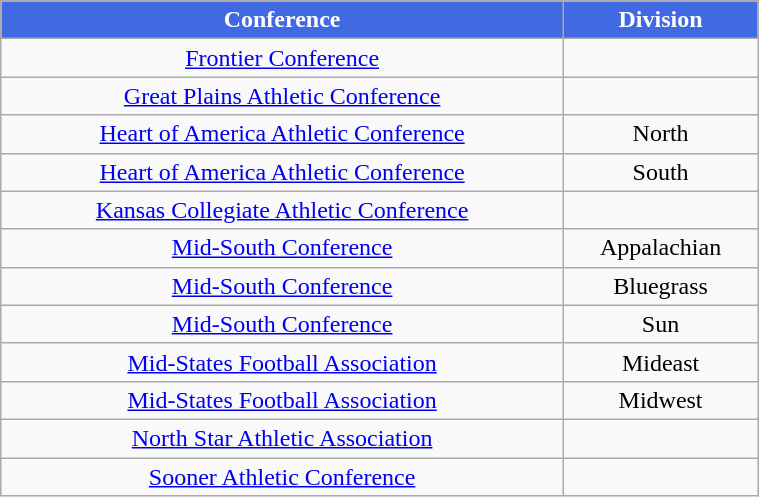<table class="wikitable" style="width:40%;">
<tr>
<th style="background:#4169E1; color:white;">Conference</th>
<th style="background:#4169E1; color:white;">Division</th>
</tr>
<tr style="text-align:center;">
<td><a href='#'>Frontier Conference</a></td>
<td></td>
</tr>
<tr style="text-align:center;">
<td><a href='#'>Great Plains Athletic Conference</a></td>
<td></td>
</tr>
<tr style="text-align:center;">
<td><a href='#'>Heart of America Athletic Conference</a></td>
<td>North</td>
</tr>
<tr style="text-align:center;">
<td><a href='#'>Heart of America Athletic Conference</a></td>
<td>South</td>
</tr>
<tr style="text-align:center;">
<td><a href='#'>Kansas Collegiate Athletic Conference</a></td>
<td></td>
</tr>
<tr style="text-align:center;">
<td><a href='#'>Mid-South Conference</a></td>
<td>Appalachian</td>
</tr>
<tr style="text-align:center;">
<td><a href='#'>Mid-South Conference</a></td>
<td>Bluegrass</td>
</tr>
<tr style="text-align:center;">
<td><a href='#'>Mid-South Conference</a></td>
<td>Sun</td>
</tr>
<tr style="text-align:center;">
<td><a href='#'>Mid-States Football Association</a></td>
<td>Mideast</td>
</tr>
<tr style="text-align:center;">
<td><a href='#'>Mid-States Football Association</a></td>
<td>Midwest</td>
</tr>
<tr style="text-align:center;">
<td><a href='#'>North Star Athletic Association</a></td>
<td></td>
</tr>
<tr style="text-align:center;">
<td><a href='#'>Sooner Athletic Conference</a></td>
<td></td>
</tr>
</table>
